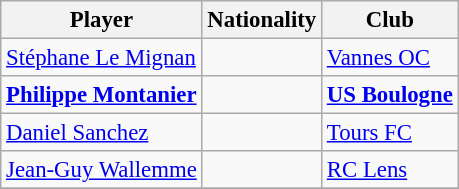<table class="wikitable" style="font-size:95%">
<tr>
<th>Player</th>
<th>Nationality</th>
<th>Club</th>
</tr>
<tr --->
<td><a href='#'>Stéphane Le Mignan</a></td>
<td></td>
<td> <a href='#'>Vannes OC</a></td>
</tr>
<tr>
<td><strong><a href='#'>Philippe Montanier</a></strong></td>
<td><strong></strong></td>
<td> <strong><a href='#'>US Boulogne</a></strong></td>
</tr>
<tr>
<td><a href='#'>Daniel Sanchez</a></td>
<td></td>
<td> <a href='#'>Tours FC</a></td>
</tr>
<tr>
<td><a href='#'>Jean-Guy Wallemme</a></td>
<td></td>
<td> <a href='#'>RC Lens</a></td>
</tr>
<tr>
</tr>
</table>
